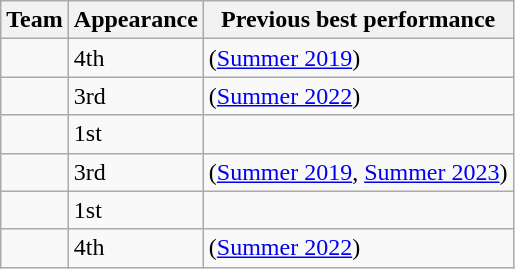<table class="wikitable sortable">
<tr>
<th>Team</th>
<th data-sort-type="number">Appearance</th>
<th>Previous best performance</th>
</tr>
<tr>
<td></td>
<td>4th</td>
<td> (<a href='#'>Summer 2019</a>)</td>
</tr>
<tr>
<td></td>
<td>3rd</td>
<td> (<a href='#'>Summer 2022</a>)</td>
</tr>
<tr>
<td></td>
<td>1st</td>
<td><em></em></td>
</tr>
<tr>
<td></td>
<td>3rd</td>
<td><strong></strong> (<a href='#'>Summer 2019</a>, <a href='#'>Summer 2023</a>)</td>
</tr>
<tr>
<td></td>
<td>1st</td>
<td><em></em></td>
</tr>
<tr>
<td></td>
<td>4th</td>
<td><strong></strong> (<a href='#'>Summer 2022</a>)</td>
</tr>
</table>
